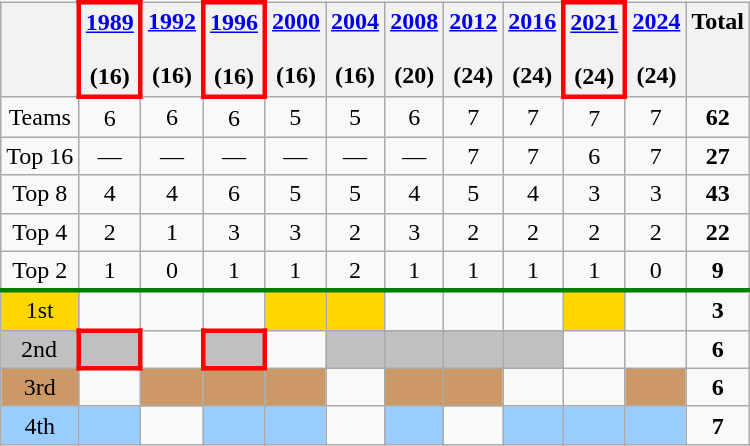<table class="wikitable" style="text-align: center">
<tr valign=top>
<th></th>
<th style="border:3px solid red"><a href='#'>1989</a><br><br>(16)</th>
<th><a href='#'>1992</a><br><br>(16)</th>
<th style="border:3px solid red"><a href='#'>1996</a><br><br>(16)</th>
<th><a href='#'>2000</a><br><br>(16)</th>
<th><a href='#'>2004</a><br><br>(16)</th>
<th><a href='#'>2008</a><br><br>(20)</th>
<th><a href='#'>2012</a><br><br>(24)</th>
<th><a href='#'>2016</a><br><br>(24)</th>
<th style="border:3px solid red"><a href='#'>2021</a><br><br>(24)</th>
<th><a href='#'>2024</a><br><br>(24)</th>
<th>Total</th>
</tr>
<tr>
<td>Teams</td>
<td>6</td>
<td>6</td>
<td>6</td>
<td>5</td>
<td>5</td>
<td>6</td>
<td>7</td>
<td>7</td>
<td>7</td>
<td>7</td>
<td><strong>62</strong></td>
</tr>
<tr>
<td>Top 16</td>
<td>—</td>
<td>—</td>
<td>—</td>
<td>—</td>
<td>—</td>
<td>—</td>
<td>7</td>
<td>7</td>
<td>6</td>
<td>7</td>
<td><strong>27</strong></td>
</tr>
<tr>
<td>Top 8</td>
<td>4</td>
<td>4</td>
<td>6</td>
<td>5</td>
<td>5</td>
<td>4</td>
<td>5</td>
<td>4</td>
<td>3</td>
<td>3</td>
<td><strong>43</strong></td>
</tr>
<tr>
<td>Top 4</td>
<td>2</td>
<td>1</td>
<td>3</td>
<td>3</td>
<td>2</td>
<td>3</td>
<td>2</td>
<td>2</td>
<td>2</td>
<td>2</td>
<td><strong>22</strong></td>
</tr>
<tr>
<td>Top 2</td>
<td>1</td>
<td>0</td>
<td>1</td>
<td>1</td>
<td>2</td>
<td>1</td>
<td>1</td>
<td>1</td>
<td>1</td>
<td>0</td>
<td><strong>9</strong></td>
</tr>
<tr style="border-top:3px solid green;">
<td bgcolor=gold>1st</td>
<td></td>
<td></td>
<td></td>
<td bgcolor=gold></td>
<td bgcolor=gold></td>
<td></td>
<td></td>
<td></td>
<td bgcolor=gold></td>
<td></td>
<td><strong>3</strong></td>
</tr>
<tr>
<td bgcolor=silver>2nd</td>
<td style="border:3px solid red" bgcolor=silver></td>
<td></td>
<td style="border:3px solid red" bgcolor=silver></td>
<td></td>
<td bgcolor=silver></td>
<td bgcolor=silver></td>
<td bgcolor=silver></td>
<td bgcolor=silver></td>
<td></td>
<td></td>
<td><strong>6</strong></td>
</tr>
<tr>
<td bgcolor=#cc9966>3rd</td>
<td></td>
<td bgcolor=#cc9966></td>
<td bgcolor=#cc9966></td>
<td bgcolor=#cc9966></td>
<td></td>
<td bgcolor=#cc9966></td>
<td bgcolor=#cc9966></td>
<td></td>
<td></td>
<td bgcolor=#cc9966></td>
<td><strong>6</strong></td>
</tr>
<tr>
<td bgcolor=#9acdff>4th</td>
<td bgcolor=#9acdff></td>
<td></td>
<td bgcolor=#9acdff></td>
<td bgcolor=#9acdff></td>
<td></td>
<td bgcolor=#9acdff></td>
<td></td>
<td bgcolor=#9acdff></td>
<td bgcolor=#9acdff></td>
<td bgcolor=#9acdff></td>
<td><strong>7</strong></td>
</tr>
</table>
